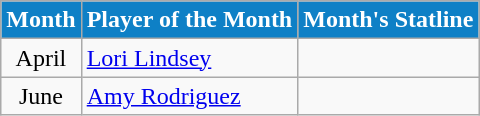<table class=wikitable>
<tr>
<th style="color:white; background:#0E80C6;">Month</th>
<th style="color:white; background:#0E80C6;">Player of the Month</th>
<th style="color:white; background:#0E80C6;">Month's Statline</th>
</tr>
<tr>
<td align=center>April</td>
<td> <a href='#'>Lori Lindsey</a></td>
<td></td>
</tr>
<tr>
<td align=center>June</td>
<td> <a href='#'>Amy Rodriguez</a></td>
<td></td>
</tr>
</table>
